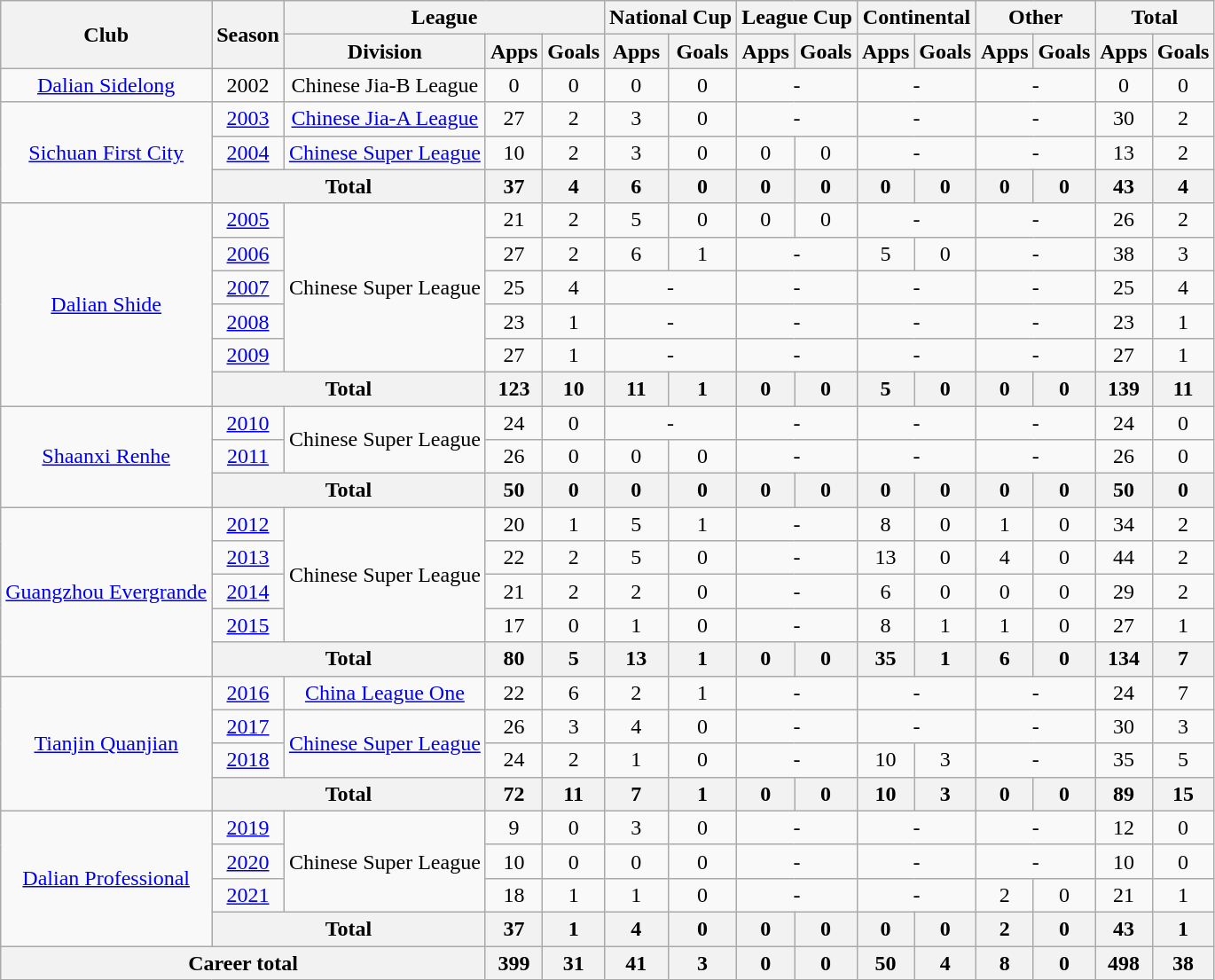<table class="wikitable" style="text-align: center">
<tr>
<th rowspan="2">Club</th>
<th rowspan="2">Season</th>
<th colspan="3">League</th>
<th colspan="2">National Cup</th>
<th colspan="2">League Cup</th>
<th colspan="2">Continental</th>
<th colspan="2">Other</th>
<th colspan="2">Total</th>
</tr>
<tr>
<th>Division</th>
<th>Apps</th>
<th>Goals</th>
<th>Apps</th>
<th>Goals</th>
<th>Apps</th>
<th>Goals</th>
<th>Apps</th>
<th>Goals</th>
<th>Apps</th>
<th>Goals</th>
<th>Apps</th>
<th>Goals</th>
</tr>
<tr>
<td><a href='#'>Dalian Sidelong</a></td>
<td>2002</td>
<td>Chinese Jia-B League</td>
<td>0</td>
<td>0</td>
<td>0</td>
<td>0</td>
<td colspan="2">-</td>
<td colspan="2">-</td>
<td colspan="2">-</td>
<td>0</td>
<td>0</td>
</tr>
<tr>
<td rowspan="3"><a href='#'>Sichuan First City</a></td>
<td><a href='#'>2003</a></td>
<td><a href='#'>Chinese Jia-A League</a></td>
<td>27</td>
<td>2</td>
<td>3</td>
<td>0</td>
<td colspan="2">-</td>
<td colspan="2">-</td>
<td colspan="2">-</td>
<td>30</td>
<td>2</td>
</tr>
<tr>
<td><a href='#'>2004</a></td>
<td><a href='#'>Chinese Super League</a></td>
<td>10</td>
<td>2</td>
<td>3</td>
<td>0</td>
<td>0</td>
<td>0</td>
<td colspan="2">-</td>
<td colspan="2">-</td>
<td>13</td>
<td>2</td>
</tr>
<tr>
<th colspan="2"><strong>Total</strong></th>
<th>37</th>
<th>4</th>
<th>6</th>
<th>0</th>
<th>0</th>
<th>0</th>
<th>0</th>
<th>0</th>
<th>0</th>
<th>0</th>
<th>43</th>
<th>4</th>
</tr>
<tr>
<td rowspan="6"><a href='#'>Dalian Shide</a></td>
<td><a href='#'>2005</a></td>
<td rowspan="5">Chinese Super League</td>
<td>21</td>
<td>2</td>
<td>5</td>
<td>0</td>
<td>0</td>
<td>0</td>
<td colspan="2">-</td>
<td colspan="2">-</td>
<td>26</td>
<td>2</td>
</tr>
<tr>
<td><a href='#'>2006</a></td>
<td>27</td>
<td>2</td>
<td>6</td>
<td>1</td>
<td colspan="2">-</td>
<td>5</td>
<td>0</td>
<td colspan="2">-</td>
<td>38</td>
<td>3</td>
</tr>
<tr>
<td><a href='#'>2007</a></td>
<td>25</td>
<td>4</td>
<td colspan="2">-</td>
<td colspan="2">-</td>
<td colspan="2">-</td>
<td colspan="2">-</td>
<td>25</td>
<td>4</td>
</tr>
<tr>
<td><a href='#'>2008</a></td>
<td>23</td>
<td>1</td>
<td colspan="2">-</td>
<td colspan="2">-</td>
<td colspan="2">-</td>
<td colspan="2">-</td>
<td>23</td>
<td>1</td>
</tr>
<tr>
<td><a href='#'>2009</a></td>
<td>27</td>
<td>1</td>
<td colspan="2">-</td>
<td colspan="2">-</td>
<td colspan="2">-</td>
<td colspan="2">-</td>
<td>27</td>
<td>1</td>
</tr>
<tr>
<th colspan="2"><strong>Total</strong></th>
<th>123</th>
<th>10</th>
<th>11</th>
<th>1</th>
<th>0</th>
<th>0</th>
<th>5</th>
<th>0</th>
<th>0</th>
<th>0</th>
<th>139</th>
<th>11</th>
</tr>
<tr>
<td rowspan="3"><a href='#'>Shaanxi Renhe</a></td>
<td><a href='#'>2010</a></td>
<td rowspan="2">Chinese Super League</td>
<td>24</td>
<td>0</td>
<td colspan="2">-</td>
<td colspan="2">-</td>
<td colspan="2">-</td>
<td colspan="2">-</td>
<td>24</td>
<td>0</td>
</tr>
<tr>
<td><a href='#'>2011</a></td>
<td>26</td>
<td>0</td>
<td>0</td>
<td>0</td>
<td colspan="2">-</td>
<td colspan="2">-</td>
<td colspan="2">-</td>
<td>26</td>
<td>0</td>
</tr>
<tr>
<th colspan="2"><strong>Total</strong></th>
<th>50</th>
<th>0</th>
<th>0</th>
<th>0</th>
<th>0</th>
<th>0</th>
<th>0</th>
<th>0</th>
<th>0</th>
<th>0</th>
<th>50</th>
<th>0</th>
</tr>
<tr>
<td rowspan="5"><a href='#'>Guangzhou Evergrande</a></td>
<td><a href='#'>2012</a></td>
<td rowspan="4">Chinese Super League</td>
<td>20</td>
<td>1</td>
<td>5</td>
<td>1</td>
<td colspan="2">-</td>
<td>8</td>
<td>0</td>
<td>1</td>
<td>0</td>
<td>34</td>
<td>2</td>
</tr>
<tr>
<td><a href='#'>2013</a></td>
<td>22</td>
<td>2</td>
<td>5</td>
<td>0</td>
<td colspan="2">-</td>
<td>13</td>
<td>0</td>
<td>4</td>
<td>0</td>
<td>44</td>
<td>2</td>
</tr>
<tr>
<td><a href='#'>2014</a></td>
<td>21</td>
<td>2</td>
<td>2</td>
<td>0</td>
<td colspan="2">-</td>
<td>6</td>
<td>0</td>
<td>0</td>
<td>0</td>
<td>29</td>
<td>2</td>
</tr>
<tr>
<td><a href='#'>2015</a></td>
<td>17</td>
<td>0</td>
<td>1</td>
<td>0</td>
<td colspan="2">-</td>
<td>8</td>
<td>1</td>
<td>1</td>
<td>0</td>
<td>27</td>
<td>1</td>
</tr>
<tr>
<th colspan="2"><strong>Total</strong></th>
<th>80</th>
<th>5</th>
<th>13</th>
<th>1</th>
<th>0</th>
<th>0</th>
<th>35</th>
<th>1</th>
<th>6</th>
<th>0</th>
<th>134</th>
<th>7</th>
</tr>
<tr>
<td rowspan="4"><a href='#'>Tianjin Quanjian</a></td>
<td><a href='#'>2016</a></td>
<td><a href='#'>China League One</a></td>
<td>22</td>
<td>6</td>
<td>2</td>
<td>1</td>
<td colspan="2">-</td>
<td colspan="2">-</td>
<td colspan="2">-</td>
<td>24</td>
<td>7</td>
</tr>
<tr>
<td><a href='#'>2017</a></td>
<td rowspan="2"><a href='#'>Chinese Super League</a></td>
<td>26</td>
<td>3</td>
<td>4</td>
<td>0</td>
<td colspan="2">-</td>
<td colspan="2">-</td>
<td colspan="2">-</td>
<td>30</td>
<td>3</td>
</tr>
<tr>
<td><a href='#'>2018</a></td>
<td>24</td>
<td>2</td>
<td>1</td>
<td>0</td>
<td colspan="2">-</td>
<td>10</td>
<td>3</td>
<td colspan="2">-</td>
<td>35</td>
<td>5</td>
</tr>
<tr>
<th colspan="2"><strong>Total</strong></th>
<th>72</th>
<th>11</th>
<th>7</th>
<th>1</th>
<th>0</th>
<th>0</th>
<th>10</th>
<th>3</th>
<th>0</th>
<th>0</th>
<th>89</th>
<th>15</th>
</tr>
<tr>
<td rowspan=4><a href='#'>Dalian Professional</a></td>
<td><a href='#'>2019</a></td>
<td rowspan=3>Chinese Super League</td>
<td>9</td>
<td>0</td>
<td>3</td>
<td>0</td>
<td colspan="2">-</td>
<td colspan="2">-</td>
<td colspan="2">-</td>
<td>12</td>
<td>0</td>
</tr>
<tr>
<td><a href='#'>2020</a></td>
<td>10</td>
<td>0</td>
<td>0</td>
<td>0</td>
<td colspan="2">-</td>
<td colspan="2">-</td>
<td colspan="2">-</td>
<td>10</td>
<td>0</td>
</tr>
<tr>
<td><a href='#'>2021</a></td>
<td>18</td>
<td>1</td>
<td>1</td>
<td>0</td>
<td colspan="2">-</td>
<td colspan="2">-</td>
<td>2</td>
<td>0</td>
<td>21</td>
<td>1</td>
</tr>
<tr>
<th colspan="2"><strong>Total</strong></th>
<th>37</th>
<th>1</th>
<th>4</th>
<th>0</th>
<th>0</th>
<th>0</th>
<th>0</th>
<th>0</th>
<th>2</th>
<th>0</th>
<th>43</th>
<th>1</th>
</tr>
<tr>
<th colspan=3>Career total</th>
<th>399</th>
<th>31</th>
<th>41</th>
<th>3</th>
<th>0</th>
<th>0</th>
<th>50</th>
<th>4</th>
<th>8</th>
<th>0</th>
<th>498</th>
<th>38</th>
</tr>
</table>
